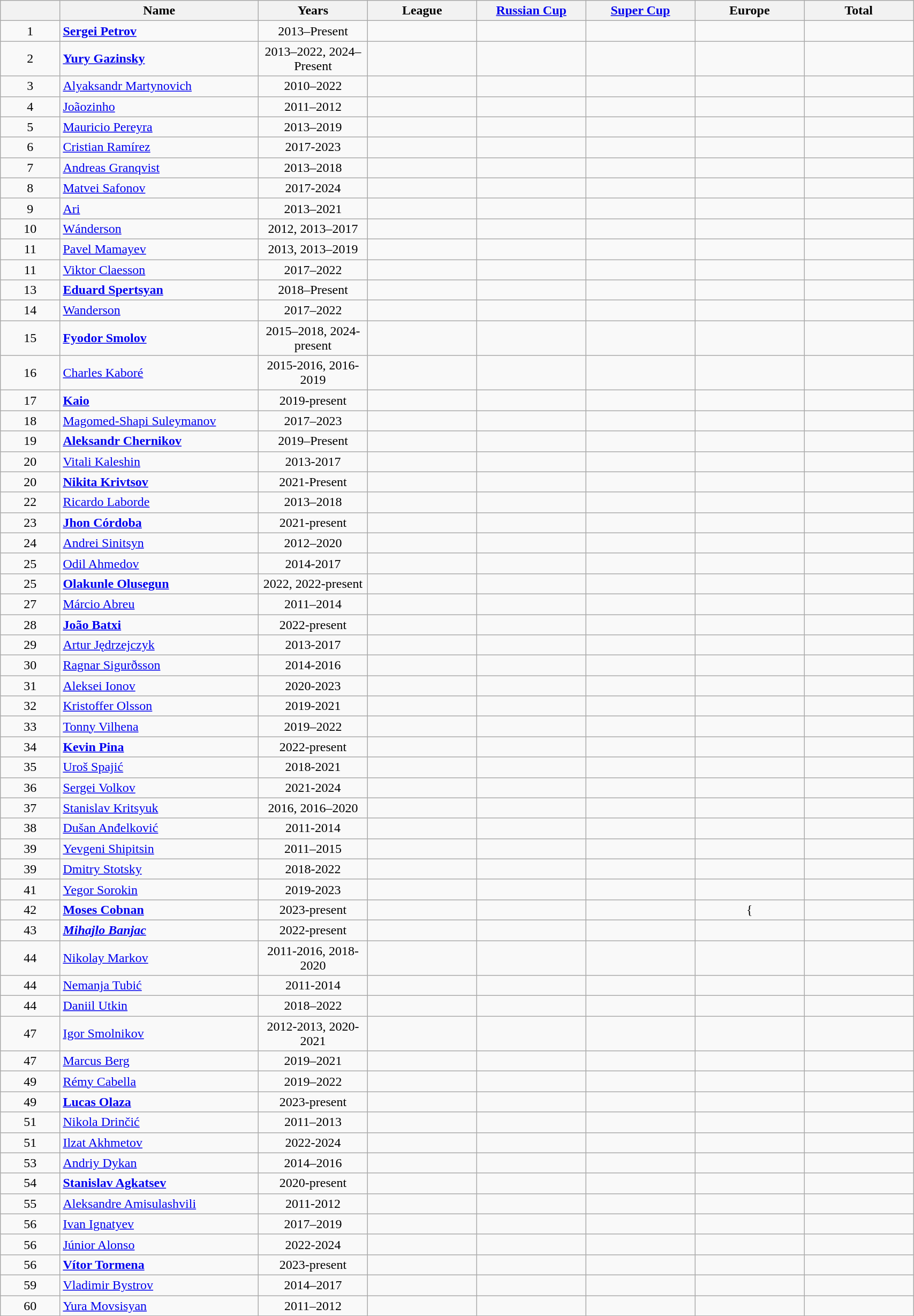<table class="wikitable sortable" width=90% style="text-align:center">
<tr>
<th width=6%></th>
<th width=20%>Name</th>
<th width=11%>Years</th>
<th width=11%>League</th>
<th width=11%><a href='#'>Russian Cup</a></th>
<th width=11%><a href='#'>Super Cup</a></th>
<th width=11%>Europe</th>
<th width=11%>Total</th>
</tr>
<tr>
<td>1</td>
<td align="left"> <strong><a href='#'>Sergei Petrov</a></strong></td>
<td>2013–Present</td>
<td></td>
<td></td>
<td></td>
<td></td>
<td></td>
</tr>
<tr>
<td>2</td>
<td align="left"> <strong><a href='#'>Yury Gazinsky</a></strong></td>
<td>2013–2022, 2024–Present</td>
<td></td>
<td></td>
<td></td>
<td></td>
<td></td>
</tr>
<tr>
<td>3</td>
<td align="left"> <a href='#'>Alyaksandr Martynovich</a></td>
<td>2010–2022</td>
<td></td>
<td></td>
<td></td>
<td></td>
<td></td>
</tr>
<tr>
<td>4</td>
<td align="left"> <a href='#'>Joãozinho</a></td>
<td>2011–2012</td>
<td></td>
<td></td>
<td></td>
<td></td>
<td></td>
</tr>
<tr>
<td>5</td>
<td align="left"> <a href='#'>Mauricio Pereyra</a></td>
<td>2013–2019</td>
<td></td>
<td></td>
<td></td>
<td></td>
<td></td>
</tr>
<tr>
<td>6</td>
<td align="left"> <a href='#'>Cristian Ramírez</a></td>
<td>2017-2023</td>
<td></td>
<td></td>
<td></td>
<td></td>
<td></td>
</tr>
<tr>
<td>7</td>
<td align="left"> <a href='#'>Andreas Granqvist</a></td>
<td>2013–2018</td>
<td></td>
<td></td>
<td></td>
<td></td>
<td></td>
</tr>
<tr>
<td>8</td>
<td align="left"> <a href='#'>Matvei Safonov</a></td>
<td>2017-2024</td>
<td></td>
<td></td>
<td></td>
<td></td>
<td></td>
</tr>
<tr>
<td>9</td>
<td align="left"> <a href='#'>Ari</a></td>
<td>2013–2021</td>
<td></td>
<td></td>
<td></td>
<td></td>
<td></td>
</tr>
<tr>
<td>10</td>
<td align="left"> <a href='#'>Wánderson</a></td>
<td>2012, 2013–2017</td>
<td></td>
<td></td>
<td></td>
<td></td>
<td></td>
</tr>
<tr>
<td>11</td>
<td align="left"> <a href='#'>Pavel Mamayev</a></td>
<td>2013, 2013–2019</td>
<td></td>
<td></td>
<td></td>
<td></td>
<td></td>
</tr>
<tr>
<td>11</td>
<td align="left"> <a href='#'>Viktor Claesson</a></td>
<td>2017–2022</td>
<td></td>
<td></td>
<td></td>
<td></td>
<td></td>
</tr>
<tr>
<td>13</td>
<td align="left"> <strong><a href='#'>Eduard Spertsyan</a></strong></td>
<td>2018–Present</td>
<td></td>
<td></td>
<td></td>
<td></td>
<td></td>
</tr>
<tr>
<td>14</td>
<td align="left"> <a href='#'>Wanderson</a></td>
<td>2017–2022</td>
<td></td>
<td></td>
<td></td>
<td></td>
<td></td>
</tr>
<tr>
<td>15</td>
<td align="left"> <strong><a href='#'>Fyodor Smolov</a></strong></td>
<td>2015–2018, 2024-present</td>
<td></td>
<td></td>
<td></td>
<td></td>
<td></td>
</tr>
<tr>
<td>16</td>
<td align="left"> <a href='#'>Charles Kaboré</a></td>
<td>2015-2016, 2016-2019</td>
<td></td>
<td></td>
<td></td>
<td></td>
<td></td>
</tr>
<tr>
<td>17</td>
<td align="left"> <strong><a href='#'>Kaio</a></strong></td>
<td>2019-present</td>
<td></td>
<td></td>
<td></td>
<td></td>
<td></td>
</tr>
<tr>
<td>18</td>
<td align="left"> <a href='#'>Magomed-Shapi Suleymanov</a></td>
<td>2017–2023</td>
<td></td>
<td></td>
<td></td>
<td></td>
<td></td>
</tr>
<tr>
<td>19</td>
<td align="left"> <strong><a href='#'>Aleksandr Chernikov</a></strong></td>
<td>2019–Present</td>
<td></td>
<td></td>
<td></td>
<td></td>
<td></td>
</tr>
<tr>
<td>20</td>
<td align="left"> <a href='#'>Vitali Kaleshin</a></td>
<td>2013-2017</td>
<td></td>
<td></td>
<td></td>
<td></td>
<td></td>
</tr>
<tr>
<td>20</td>
<td align="left"> <strong><a href='#'>Nikita Krivtsov</a></strong></td>
<td>2021-Present</td>
<td></td>
<td></td>
<td></td>
<td></td>
<td></td>
</tr>
<tr>
<td>22</td>
<td align="left"> <a href='#'>Ricardo Laborde</a></td>
<td>2013–2018</td>
<td></td>
<td></td>
<td></td>
<td></td>
<td></td>
</tr>
<tr>
<td>23</td>
<td align="left"> <strong><a href='#'>Jhon Córdoba</a></strong></td>
<td>2021-present</td>
<td></td>
<td></td>
<td></td>
<td></td>
<td></td>
</tr>
<tr>
<td>24</td>
<td align="left"> <a href='#'>Andrei Sinitsyn</a></td>
<td>2012–2020</td>
<td></td>
<td></td>
<td></td>
<td></td>
<td></td>
</tr>
<tr>
<td>25</td>
<td align="left"> <a href='#'>Odil Ahmedov</a></td>
<td>2014-2017</td>
<td></td>
<td></td>
<td></td>
<td></td>
<td></td>
</tr>
<tr>
<td>25</td>
<td align="left"> <strong><a href='#'>Olakunle Olusegun</a></strong></td>
<td>2022, 2022-present</td>
<td></td>
<td></td>
<td></td>
<td></td>
<td></td>
</tr>
<tr>
<td>27</td>
<td align="left"> <a href='#'>Márcio Abreu</a></td>
<td>2011–2014</td>
<td></td>
<td></td>
<td></td>
<td></td>
<td></td>
</tr>
<tr>
<td>28</td>
<td align="left"> <strong><a href='#'>João Batxi</a></strong></td>
<td>2022-present</td>
<td></td>
<td></td>
<td></td>
<td></td>
<td></td>
</tr>
<tr>
<td>29</td>
<td align="left"> <a href='#'>Artur Jędrzejczyk</a></td>
<td>2013-2017</td>
<td></td>
<td></td>
<td></td>
<td></td>
<td></td>
</tr>
<tr>
<td>30</td>
<td align="left"> <a href='#'>Ragnar Sigurðsson</a></td>
<td>2014-2016</td>
<td></td>
<td></td>
<td></td>
<td></td>
<td></td>
</tr>
<tr>
<td>31</td>
<td align="left"> <a href='#'>Aleksei Ionov</a></td>
<td>2020-2023</td>
<td></td>
<td></td>
<td></td>
<td></td>
<td></td>
</tr>
<tr>
<td>32</td>
<td align="left"> <a href='#'>Kristoffer Olsson</a></td>
<td>2019-2021</td>
<td></td>
<td></td>
<td></td>
<td></td>
<td></td>
</tr>
<tr>
<td>33</td>
<td align="left"> <a href='#'>Tonny Vilhena</a></td>
<td>2019–2022</td>
<td></td>
<td></td>
<td></td>
<td></td>
<td></td>
</tr>
<tr>
<td>34</td>
<td align="left"> <strong><a href='#'>Kevin Pina</a></strong></td>
<td>2022-present</td>
<td></td>
<td></td>
<td></td>
<td></td>
<td></td>
</tr>
<tr>
<td>35</td>
<td align="left"> <a href='#'>Uroš Spajić</a></td>
<td>2018-2021</td>
<td></td>
<td></td>
<td></td>
<td></td>
<td></td>
</tr>
<tr>
<td>36</td>
<td align="left"> <a href='#'>Sergei Volkov</a></td>
<td>2021-2024</td>
<td></td>
<td></td>
<td></td>
<td></td>
<td></td>
</tr>
<tr>
<td>37</td>
<td align="left"> <a href='#'>Stanislav Kritsyuk</a></td>
<td>2016, 2016–2020</td>
<td></td>
<td></td>
<td></td>
<td></td>
<td></td>
</tr>
<tr>
<td>38</td>
<td align="left"> <a href='#'>Dušan Anđelković</a></td>
<td>2011-2014</td>
<td></td>
<td></td>
<td></td>
<td></td>
<td></td>
</tr>
<tr>
<td>39</td>
<td align="left"> <a href='#'>Yevgeni Shipitsin</a></td>
<td>2011–2015</td>
<td></td>
<td></td>
<td></td>
<td></td>
<td></td>
</tr>
<tr>
<td>39</td>
<td align="left"> <a href='#'>Dmitry Stotsky</a></td>
<td>2018-2022</td>
<td></td>
<td></td>
<td></td>
<td></td>
<td></td>
</tr>
<tr>
<td>41</td>
<td align="left"> <a href='#'>Yegor Sorokin</a></td>
<td>2019-2023</td>
<td></td>
<td></td>
<td></td>
<td></td>
<td></td>
</tr>
<tr>
<td>42</td>
<td align="left"> <strong><a href='#'>Moses Cobnan</a></strong></td>
<td>2023-present</td>
<td></td>
<td></td>
<td></td>
<td>{</td>
<td></td>
</tr>
<tr>
<td>43</td>
<td align="left"> <strong><em><a href='#'>Mihajlo Banjac</a></em></strong></td>
<td>2022-present</td>
<td></td>
<td></td>
<td></td>
<td></td>
<td></td>
</tr>
<tr>
<td>44</td>
<td align="left"> <a href='#'>Nikolay Markov</a></td>
<td>2011-2016, 2018-2020</td>
<td></td>
<td></td>
<td></td>
<td></td>
<td></td>
</tr>
<tr>
<td>44</td>
<td align="left"> <a href='#'>Nemanja Tubić</a></td>
<td>2011-2014</td>
<td></td>
<td></td>
<td></td>
<td></td>
<td></td>
</tr>
<tr>
<td>44</td>
<td align="left"> <a href='#'>Daniil Utkin</a></td>
<td>2018–2022</td>
<td></td>
<td></td>
<td></td>
<td></td>
<td></td>
</tr>
<tr>
<td>47</td>
<td align="left"> <a href='#'>Igor Smolnikov</a></td>
<td>2012-2013, 2020-2021</td>
<td></td>
<td></td>
<td></td>
<td></td>
<td></td>
</tr>
<tr>
<td>47</td>
<td align="left"> <a href='#'>Marcus Berg</a></td>
<td>2019–2021</td>
<td></td>
<td></td>
<td></td>
<td></td>
<td></td>
</tr>
<tr>
<td>49</td>
<td align="left"> <a href='#'>Rémy Cabella</a></td>
<td>2019–2022</td>
<td></td>
<td></td>
<td></td>
<td></td>
<td></td>
</tr>
<tr>
<td>49</td>
<td align="left"> <strong><a href='#'>Lucas Olaza</a></strong></td>
<td>2023-present</td>
<td></td>
<td></td>
<td></td>
<td></td>
<td></td>
</tr>
<tr>
<td>51</td>
<td align="left"> <a href='#'>Nikola Drinčić</a></td>
<td>2011–2013</td>
<td></td>
<td></td>
<td></td>
<td></td>
<td></td>
</tr>
<tr>
<td>51</td>
<td align="left"> <a href='#'>Ilzat Akhmetov</a></td>
<td>2022-2024</td>
<td></td>
<td></td>
<td></td>
<td></td>
<td></td>
</tr>
<tr>
<td>53</td>
<td align="left"> <a href='#'>Andriy Dykan</a></td>
<td>2014–2016</td>
<td></td>
<td></td>
<td></td>
<td></td>
<td></td>
</tr>
<tr>
<td>54</td>
<td align="left"> <strong><a href='#'>Stanislav Agkatsev</a></strong></td>
<td>2020-present</td>
<td></td>
<td></td>
<td></td>
<td></td>
<td></td>
</tr>
<tr>
<td>55</td>
<td align="left"> <a href='#'>Aleksandre Amisulashvili</a></td>
<td>2011-2012</td>
<td></td>
<td></td>
<td></td>
<td></td>
<td></td>
</tr>
<tr>
<td>56</td>
<td align="left"> <a href='#'>Ivan Ignatyev</a></td>
<td>2017–2019</td>
<td></td>
<td></td>
<td></td>
<td></td>
<td></td>
</tr>
<tr>
<td>56</td>
<td align="left"> <a href='#'>Júnior Alonso</a></td>
<td>2022-2024</td>
<td></td>
<td></td>
<td></td>
<td></td>
<td></td>
</tr>
<tr>
<td>56</td>
<td align="left"> <strong><a href='#'>Vítor Tormena</a></strong></td>
<td>2023-present</td>
<td></td>
<td></td>
<td></td>
<td></td>
<td></td>
</tr>
<tr>
<td>59</td>
<td align="left"> <a href='#'>Vladimir Bystrov</a></td>
<td>2014–2017</td>
<td></td>
<td></td>
<td></td>
<td></td>
<td></td>
</tr>
<tr>
<td>60</td>
<td align="left"> <a href='#'>Yura Movsisyan</a></td>
<td>2011–2012</td>
<td></td>
<td></td>
<td></td>
<td></td>
<td></td>
</tr>
</table>
